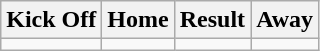<table class="wikitable" style="text-align: center">
<tr>
<th scope="col">Kick Off</th>
<th scope="col">Home</th>
<th scope="col">Result</th>
<th scope="col">Away</th>
</tr>
<tr>
<td></td>
<td></td>
<td></td>
<td></td>
</tr>
</table>
